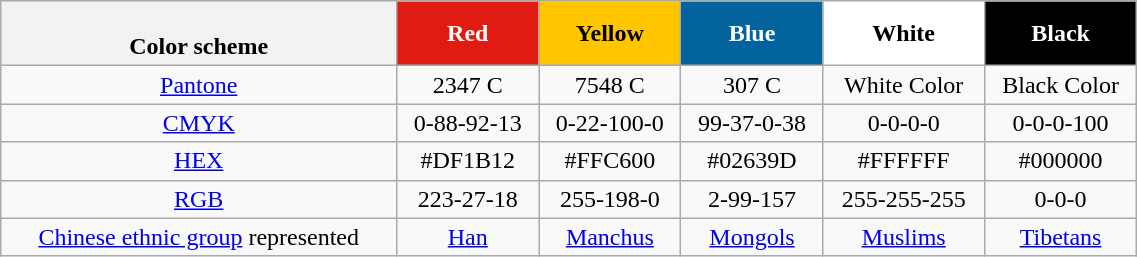<table class=wikitable width=60% style="text-align:center;">
<tr>
<th><br>Color scheme</th>
<th style="background:#DF1B12; color:white">Red</th>
<th style="background:#FFC600">Yellow</th>
<th style="background:#02639D; color:white">Blue</th>
<th style="background:#FFFFFF">White</th>
<th style="background:#000000; color:white">Black</th>
</tr>
<tr>
<td><a href='#'>Pantone</a></td>
<td>2347 C</td>
<td>7548 C</td>
<td>307 C</td>
<td>White Color</td>
<td>Black Color</td>
</tr>
<tr>
<td><a href='#'>CMYK</a></td>
<td>0-88-92-13</td>
<td>0-22-100-0</td>
<td>99-37-0-38</td>
<td>0-0-0-0</td>
<td>0-0-0-100</td>
</tr>
<tr>
<td><a href='#'>HEX</a></td>
<td>#DF1B12</td>
<td>#FFC600</td>
<td>#02639D</td>
<td>#FFFFFF</td>
<td>#000000</td>
</tr>
<tr>
<td><a href='#'>RGB</a></td>
<td>223-27-18</td>
<td>255-198-0</td>
<td>2-99-157</td>
<td>255-255-255</td>
<td>0-0-0</td>
</tr>
<tr>
<td><a href='#'>Chinese ethnic group</a> represented</td>
<td><a href='#'>Han</a></td>
<td><a href='#'>Manchus</a></td>
<td><a href='#'>Mongols</a></td>
<td><a href='#'>Muslims</a></td>
<td><a href='#'>Tibetans</a></td>
</tr>
</table>
